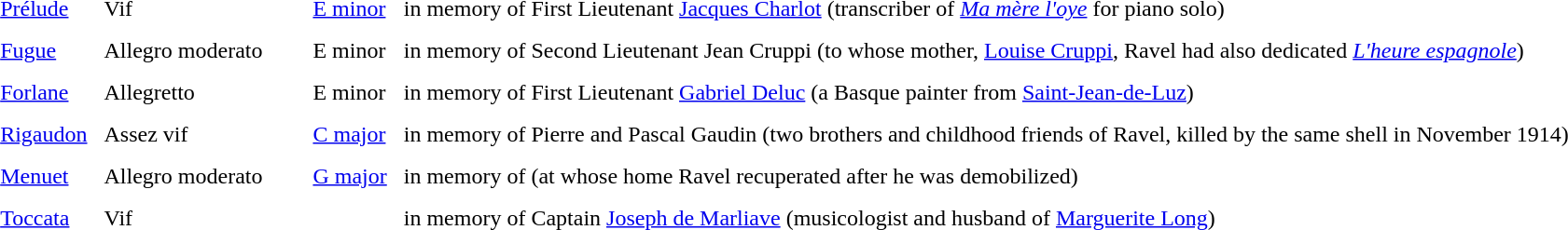<table border="0" cellspacing="6" cellpadding="3" style="margin:1em auto;">
<tr>
<td></td>
<td><a href='#'>Prélude</a></td>
<td>Vif</td>
<td style=white-space:nowrap></td>
<td style=white-space:nowrap></td>
<td style=white-space:nowrap><a href='#'>E minor</a></td>
<td>in memory of First Lieutenant <a href='#'>Jacques Charlot</a> (transcriber of <em><a href='#'>Ma mère l'oye</a></em> for piano solo)</td>
<td></td>
</tr>
<tr>
<td></td>
<td><a href='#'>Fugue</a></td>
<td>Allegro moderato</td>
<td style=white-space:nowrap></td>
<td style=white-space:nowrap></td>
<td style=white-space:nowrap>E minor</td>
<td>in memory of Second Lieutenant Jean Cruppi (to whose mother, <a href='#'>Louise Cruppi</a>, Ravel had also dedicated <em><a href='#'>L'heure espagnole</a></em>)</td>
<td></td>
</tr>
<tr>
<td></td>
<td><a href='#'>Forlane</a></td>
<td>Allegretto</td>
<td style=white-space:nowrap></td>
<td style=white-space:nowrap></td>
<td style=white-space:nowrap>E minor</td>
<td>in memory of First Lieutenant <a href='#'>Gabriel Deluc</a> (a Basque painter from <a href='#'>Saint-Jean-de-Luz</a>)</td>
<td></td>
</tr>
<tr>
<td></td>
<td><a href='#'>Rigaudon</a></td>
<td>Assez vif</td>
<td style=white-space:nowrap></td>
<td style=white-space:nowrap></td>
<td style=white-space:nowrap><a href='#'>C major</a></td>
<td>in memory of Pierre and Pascal Gaudin (two brothers and childhood friends of Ravel, killed by the same shell in November 1914)</td>
<td></td>
</tr>
<tr>
<td></td>
<td><a href='#'>Menuet</a></td>
<td>Allegro moderato</td>
<td style=white-space:nowrap></td>
<td style=white-space:nowrap></td>
<td style=white-space:nowrap><a href='#'>G major</a></td>
<td>in memory of  (at whose home Ravel recuperated after he was demobilized)</td>
<td></td>
</tr>
<tr>
<td></td>
<td><a href='#'>Toccata</a></td>
<td>Vif</td>
<td style=white-space:nowrap></td>
<td style=white-space:nowrap></td>
<td style=white-space:nowrap></td>
<td>in memory of Captain <a href='#'>Joseph de Marliave</a> (musicologist and husband of <a href='#'>Marguerite Long</a>)</td>
<td></td>
</tr>
</table>
